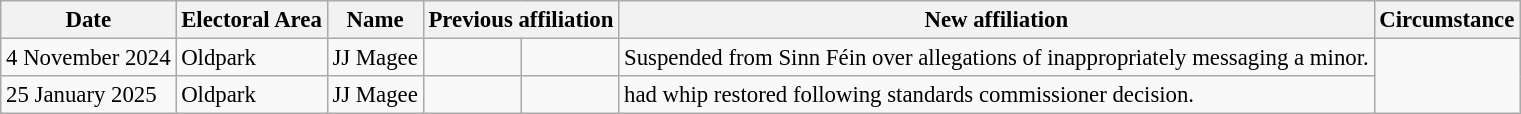<table class="wikitable" style="font-size: 95%">
<tr>
<th>Date</th>
<th>Electoral Area</th>
<th>Name</th>
<th colspan="2">Previous affiliation</th>
<th colspan="2">New affiliation</th>
<th>Circumstance</th>
</tr>
<tr>
<td>4 November 2024</td>
<td>Oldpark</td>
<td>JJ Magee</td>
<td></td>
<td></td>
<td>Suspended from Sinn Féin over allegations of inappropriately messaging a minor.</td>
</tr>
<tr>
<td>25 January 2025</td>
<td>Oldpark</td>
<td>JJ Magee</td>
<td></td>
<td></td>
<td>had whip restored following standards commissioner decision.</td>
</tr>
</table>
